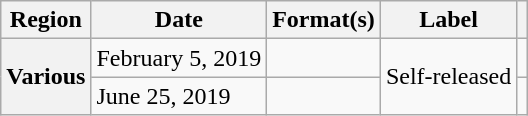<table class="wikitable plainrowheaders">
<tr>
<th scope="col">Region</th>
<th scope="col">Date</th>
<th scope="col">Format(s)</th>
<th scope="col">Label</th>
<th scope="col"></th>
</tr>
<tr>
<th rowspan="2" scope="row">Various</th>
<td>February 5, 2019</td>
<td></td>
<td rowspan="2">Self-released</td>
<td></td>
</tr>
<tr>
<td>June 25, 2019</td>
<td></td>
<td></td>
</tr>
</table>
